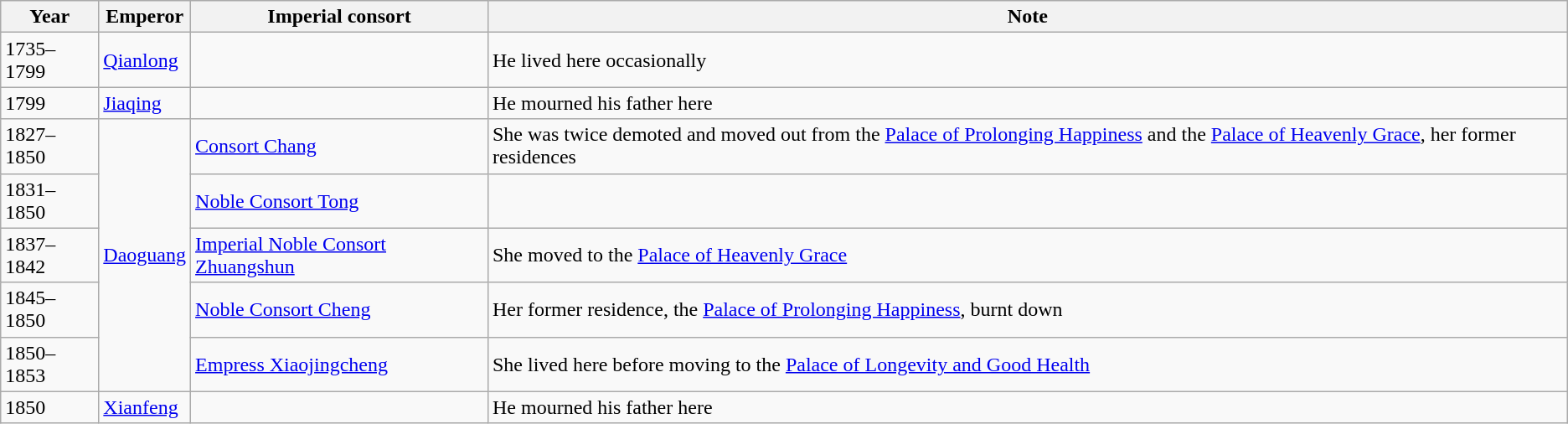<table class="wikitable">
<tr>
<th>Year</th>
<th>Emperor</th>
<th>Imperial consort</th>
<th>Note</th>
</tr>
<tr>
<td>1735–1799</td>
<td><a href='#'>Qianlong</a></td>
<td></td>
<td>He lived here occasionally</td>
</tr>
<tr>
<td>1799</td>
<td><a href='#'>Jiaqing</a></td>
<td></td>
<td>He mourned his father here</td>
</tr>
<tr>
<td>1827–1850</td>
<td rowspan="5"><a href='#'>Daoguang</a></td>
<td><a href='#'>Consort Chang</a></td>
<td>She was twice demoted and moved out from the <a href='#'>Palace of Prolonging Happiness</a> and the <a href='#'>Palace of Heavenly Grace</a>, her former residences</td>
</tr>
<tr>
<td>1831–1850</td>
<td><a href='#'>Noble Consort Tong</a></td>
<td></td>
</tr>
<tr>
<td>1837–1842</td>
<td><a href='#'>Imperial Noble Consort Zhuangshun</a></td>
<td>She moved to the <a href='#'>Palace of Heavenly Grace</a></td>
</tr>
<tr>
<td>1845–1850</td>
<td><a href='#'>Noble Consort Cheng</a></td>
<td>Her former residence, the <a href='#'>Palace of Prolonging Happiness</a>, burnt down</td>
</tr>
<tr>
<td>1850–1853</td>
<td><a href='#'>Empress Xiaojingcheng</a></td>
<td>She lived here before moving to the <a href='#'>Palace of Longevity and Good Health</a></td>
</tr>
<tr>
<td>1850</td>
<td><a href='#'>Xianfeng</a></td>
<td></td>
<td>He mourned his father here</td>
</tr>
</table>
